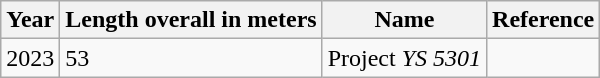<table class="wikitable sortable">
<tr>
<th>Year</th>
<th>Length overall in meters</th>
<th>Name</th>
<th>Reference</th>
</tr>
<tr>
<td>2023</td>
<td>53</td>
<td>Project <em>YS 5301</em></td>
<td></td>
</tr>
</table>
